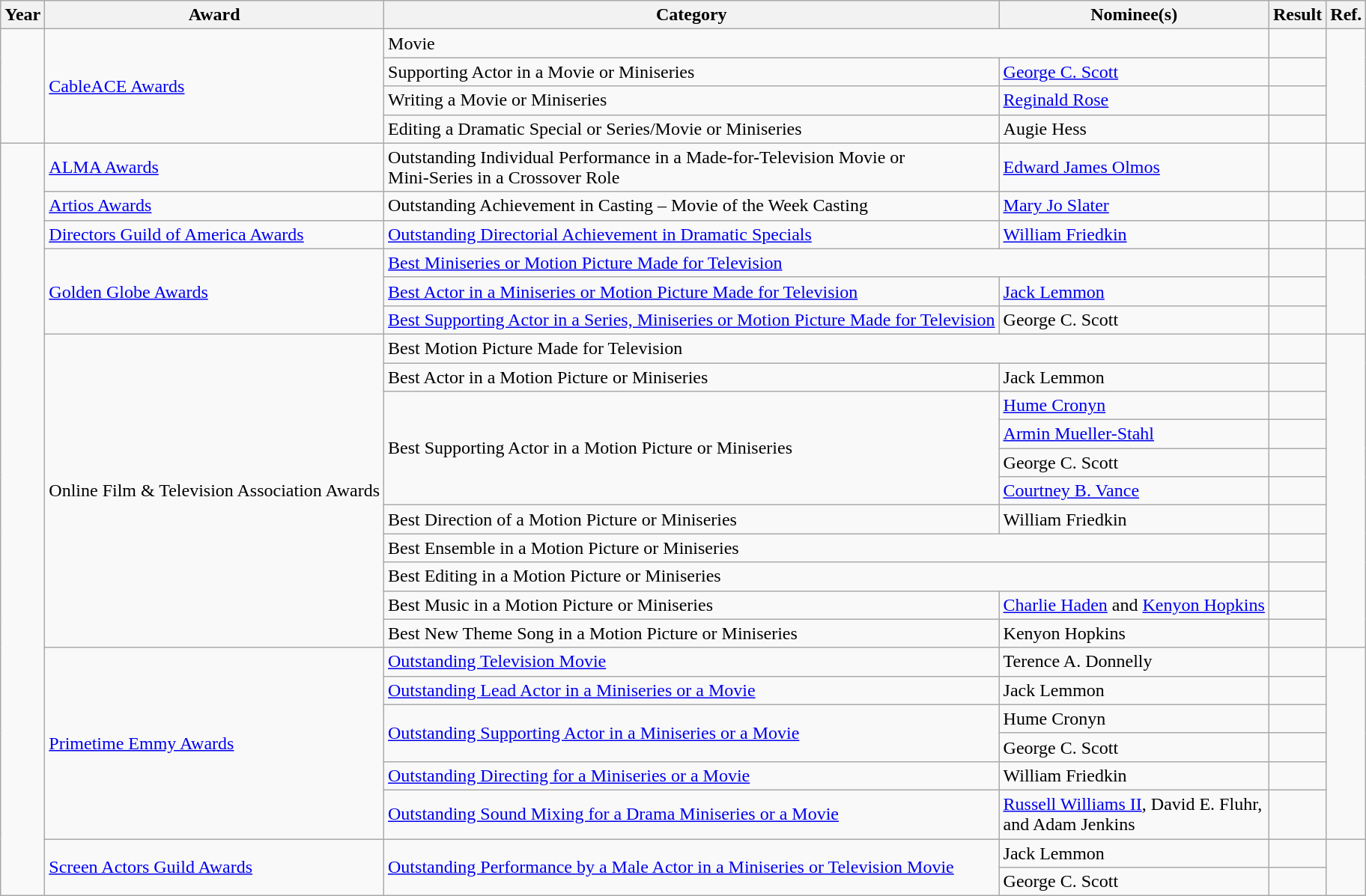<table class="wikitable sortable">
<tr>
<th>Year</th>
<th>Award</th>
<th>Category</th>
<th>Nominee(s)</th>
<th>Result</th>
<th>Ref.</th>
</tr>
<tr>
<td rowspan="4"></td>
<td rowspan="4"><a href='#'>CableACE Awards</a></td>
<td colspan="2">Movie</td>
<td></td>
<td align="center" rowspan="4"> <br> </td>
</tr>
<tr>
<td>Supporting Actor in a Movie or Miniseries</td>
<td><a href='#'>George C. Scott</a></td>
<td></td>
</tr>
<tr>
<td>Writing a Movie or Miniseries</td>
<td><a href='#'>Reginald Rose</a></td>
<td></td>
</tr>
<tr>
<td>Editing a Dramatic Special or Series/Movie or Miniseries</td>
<td>Augie Hess</td>
<td></td>
</tr>
<tr>
<td rowspan="25"></td>
<td><a href='#'>ALMA Awards</a></td>
<td>Outstanding Individual Performance in a Made-for-Television Movie or <br> Mini-Series in a Crossover Role</td>
<td><a href='#'>Edward James Olmos</a></td>
<td></td>
<td align="center"></td>
</tr>
<tr>
<td><a href='#'>Artios Awards</a></td>
<td>Outstanding Achievement in Casting – Movie of the Week Casting</td>
<td><a href='#'>Mary Jo Slater</a></td>
<td></td>
<td align="center"></td>
</tr>
<tr>
<td><a href='#'>Directors Guild of America Awards</a></td>
<td><a href='#'>Outstanding Directorial Achievement in Dramatic Specials</a></td>
<td><a href='#'>William Friedkin</a></td>
<td></td>
<td align="center"></td>
</tr>
<tr>
<td rowspan="3"><a href='#'>Golden Globe Awards</a></td>
<td colspan="2"><a href='#'>Best Miniseries or Motion Picture Made for Television</a></td>
<td></td>
<td align="center" rowspan="3"></td>
</tr>
<tr>
<td><a href='#'>Best Actor in a Miniseries or Motion Picture Made for Television</a></td>
<td><a href='#'>Jack Lemmon</a></td>
<td></td>
</tr>
<tr>
<td><a href='#'>Best Supporting Actor in a Series, Miniseries or Motion Picture Made for Television</a></td>
<td>George C. Scott</td>
<td></td>
</tr>
<tr>
<td rowspan="11">Online Film & Television Association Awards</td>
<td colspan="2">Best Motion Picture Made for Television</td>
<td></td>
<td align="center" rowspan="11"></td>
</tr>
<tr>
<td>Best Actor in a Motion Picture or Miniseries</td>
<td>Jack Lemmon</td>
<td></td>
</tr>
<tr>
<td rowspan="4">Best Supporting Actor in a Motion Picture or Miniseries</td>
<td><a href='#'>Hume Cronyn</a></td>
<td></td>
</tr>
<tr>
<td><a href='#'>Armin Mueller-Stahl</a></td>
<td></td>
</tr>
<tr>
<td>George C. Scott</td>
<td></td>
</tr>
<tr>
<td><a href='#'>Courtney B. Vance</a></td>
<td></td>
</tr>
<tr>
<td>Best Direction of a Motion Picture or Miniseries</td>
<td>William Friedkin</td>
<td></td>
</tr>
<tr>
<td colspan="2">Best Ensemble in a Motion Picture or Miniseries</td>
<td></td>
</tr>
<tr>
<td colspan="2">Best Editing in a Motion Picture or Miniseries</td>
<td></td>
</tr>
<tr>
<td>Best Music in a Motion Picture or Miniseries</td>
<td><a href='#'>Charlie Haden</a> and <a href='#'>Kenyon Hopkins</a></td>
<td></td>
</tr>
<tr>
<td>Best New Theme Song in a Motion Picture or Miniseries</td>
<td>Kenyon Hopkins</td>
<td></td>
</tr>
<tr>
<td rowspan="6"><a href='#'>Primetime Emmy Awards</a></td>
<td><a href='#'>Outstanding Television Movie</a></td>
<td>Terence A. Donnelly</td>
<td></td>
<td align="center" rowspan="6"></td>
</tr>
<tr>
<td><a href='#'>Outstanding Lead Actor in a Miniseries or a Movie</a></td>
<td>Jack Lemmon</td>
<td></td>
</tr>
<tr>
<td rowspan="2"><a href='#'>Outstanding Supporting Actor in a Miniseries or a Movie</a></td>
<td>Hume Cronyn</td>
<td></td>
</tr>
<tr>
<td>George C. Scott</td>
<td></td>
</tr>
<tr>
<td><a href='#'>Outstanding Directing for a Miniseries or a Movie</a></td>
<td>William Friedkin</td>
<td></td>
</tr>
<tr>
<td><a href='#'>Outstanding Sound Mixing for a Drama Miniseries or a Movie</a></td>
<td><a href='#'>Russell Williams II</a>, David E. Fluhr, <br> and Adam Jenkins</td>
<td></td>
</tr>
<tr>
<td rowspan="2"><a href='#'>Screen Actors Guild Awards</a></td>
<td rowspan="2"><a href='#'>Outstanding Performance by a Male Actor in a Miniseries or Television Movie</a></td>
<td>Jack Lemmon</td>
<td></td>
<td align="center" rowspan="2"></td>
</tr>
<tr>
<td>George C. Scott</td>
<td></td>
</tr>
</table>
